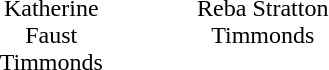<table style="background:transparent; color:black" border="0" height="230" align="center" valign="bottom" cellpadding=10px cellspacing=0px>
<tr align="center">
<td></td>
<td></td>
<td></td>
<td></td>
<td></td>
</tr>
<tr align="center" valign="top">
<td width="1"></td>
<td width="100">Katherine Faust Timmonds</td>
<td width="1"></td>
<td width="100">Reba Stratton Timmonds</td>
<td width="1"></td>
</tr>
</table>
